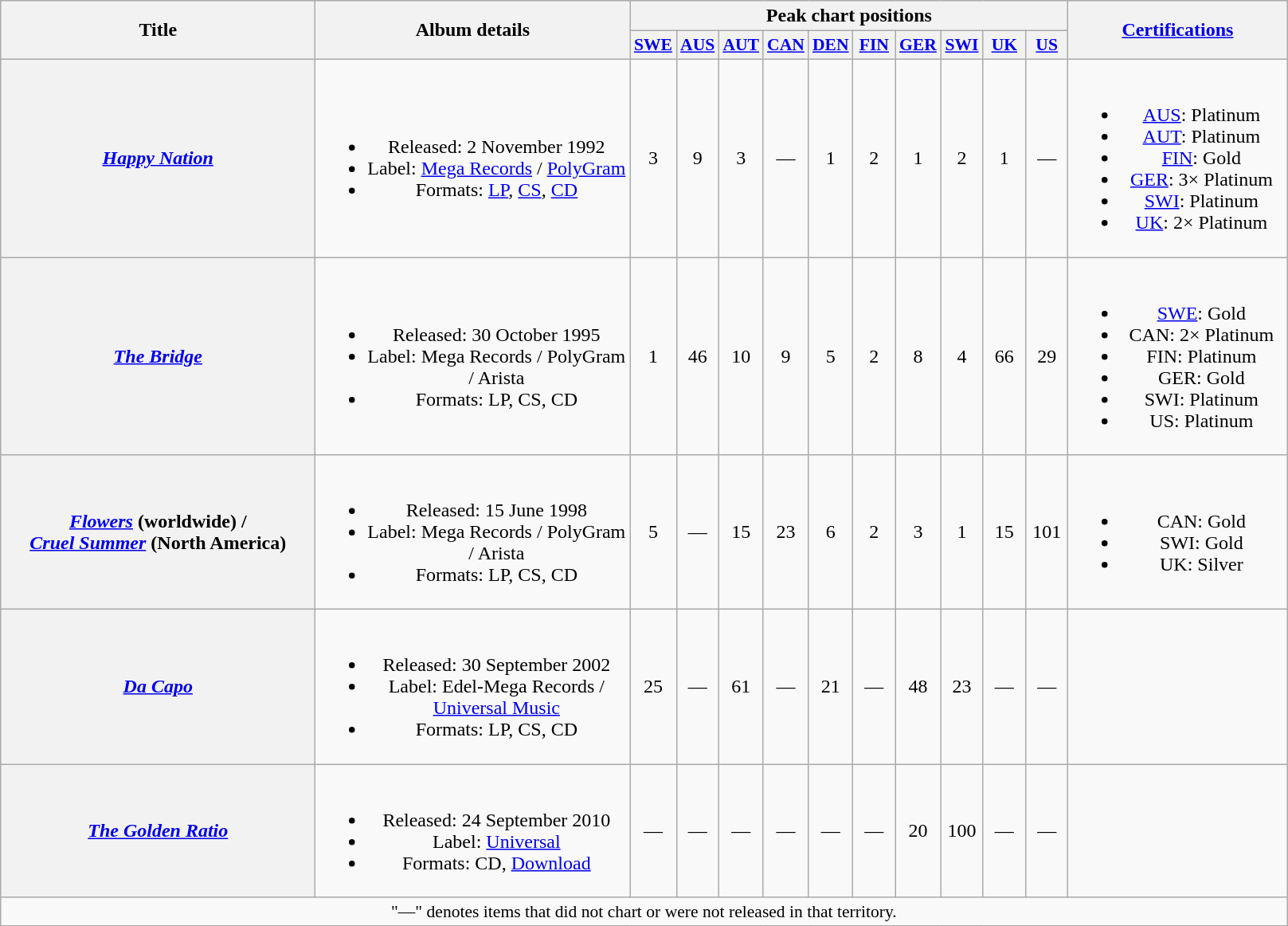<table class="wikitable plainrowheaders" style="text-align:center;">
<tr>
<th scope="col" rowspan="2" style="width:16em;">Title</th>
<th scope="col" rowspan="2" style="width:16em;">Album details</th>
<th scope="col" colspan="10">Peak chart positions</th>
<th rowspan="2" style="width:11em;"><a href='#'>Certifications</a></th>
</tr>
<tr>
<th style="width:2em;font-size:90%;"><a href='#'>SWE</a><br></th>
<th style="width:2em;font-size:90%;"><a href='#'>AUS</a><br></th>
<th style="width:2em;font-size:90%;"><a href='#'>AUT</a><br></th>
<th style="width:2em;font-size:90%;"><a href='#'>CAN</a><br></th>
<th style="width:2em;font-size:90%;"><a href='#'>DEN</a><br></th>
<th style="width:2em;font-size:90%;"><a href='#'>FIN</a><br></th>
<th style="width:2em;font-size:90%;"><a href='#'>GER</a><br></th>
<th style="width:2em;font-size:90%;"><a href='#'>SWI</a><br></th>
<th style="width:2em;font-size:90%;"><a href='#'>UK</a><br></th>
<th style="width:2em;font-size:90%;"><a href='#'>US</a><br></th>
</tr>
<tr>
<th scope="row"><em><a href='#'>Happy Nation</a></em></th>
<td><br><ul><li>Released: 2 November 1992</li><li>Label: <a href='#'>Mega Records</a> / <a href='#'>PolyGram</a></li><li>Formats: <a href='#'>LP</a>, <a href='#'>CS</a>, <a href='#'>CD</a></li></ul></td>
<td>3</td>
<td>9</td>
<td>3</td>
<td>—</td>
<td>1</td>
<td>2</td>
<td>1</td>
<td>2</td>
<td>1</td>
<td>—</td>
<td><br><ul><li><a href='#'>AUS</a>: Platinum</li><li><a href='#'>AUT</a>: Platinum</li><li><a href='#'>FIN</a>: Gold</li><li><a href='#'>GER</a>: 3× Platinum</li><li><a href='#'>SWI</a>: Platinum</li><li><a href='#'>UK</a>: 2× Platinum</li></ul></td>
</tr>
<tr>
<th scope="row"><em><a href='#'>The Bridge</a></em></th>
<td><br><ul><li>Released: 30 October 1995</li><li>Label: Mega Records / PolyGram / Arista</li><li>Formats: LP, CS, CD</li></ul></td>
<td>1</td>
<td>46</td>
<td>10</td>
<td>9</td>
<td>5</td>
<td>2</td>
<td>8</td>
<td>4</td>
<td>66</td>
<td>29</td>
<td><br><ul><li><a href='#'>SWE</a>: Gold</li><li>CAN: 2× Platinum</li><li>FIN: Platinum</li><li>GER: Gold</li><li>SWI: Platinum</li><li>US: Platinum</li></ul></td>
</tr>
<tr>
<th scope="row"><em><a href='#'>Flowers</a></em> (worldwide) /<br> <em><a href='#'>Cruel Summer</a></em> (North America)</th>
<td><br><ul><li>Released: 15 June 1998</li><li>Label: Mega Records / PolyGram / Arista</li><li>Formats: LP, CS, CD</li></ul></td>
<td>5</td>
<td>—</td>
<td>15</td>
<td>23</td>
<td>6</td>
<td>2</td>
<td>3</td>
<td>1</td>
<td>15</td>
<td>101</td>
<td><br><ul><li>CAN: Gold</li><li>SWI: Gold</li><li>UK: Silver</li></ul></td>
</tr>
<tr>
<th scope="row"><em><a href='#'>Da Capo</a></em></th>
<td><br><ul><li>Released: 30 September 2002</li><li>Label: Edel-Mega Records / <a href='#'>Universal Music</a></li><li>Formats: LP, CS, CD</li></ul></td>
<td>25</td>
<td>—</td>
<td>61</td>
<td>—</td>
<td>21</td>
<td>—</td>
<td>48</td>
<td>23</td>
<td>—</td>
<td>—</td>
<td></td>
</tr>
<tr>
<th scope="row"><em><a href='#'>The Golden Ratio</a></em></th>
<td><br><ul><li>Released: 24 September 2010</li><li>Label: <a href='#'>Universal</a></li><li>Formats: CD, <a href='#'>Download</a></li></ul></td>
<td>—</td>
<td>—</td>
<td>—</td>
<td>—</td>
<td>—</td>
<td>—</td>
<td>20</td>
<td>100</td>
<td>—</td>
<td>—</td>
<td></td>
</tr>
<tr>
<td align="center" colspan="15" style="font-size:90%">"—" denotes items that did not chart or were not released in that territory.</td>
</tr>
</table>
